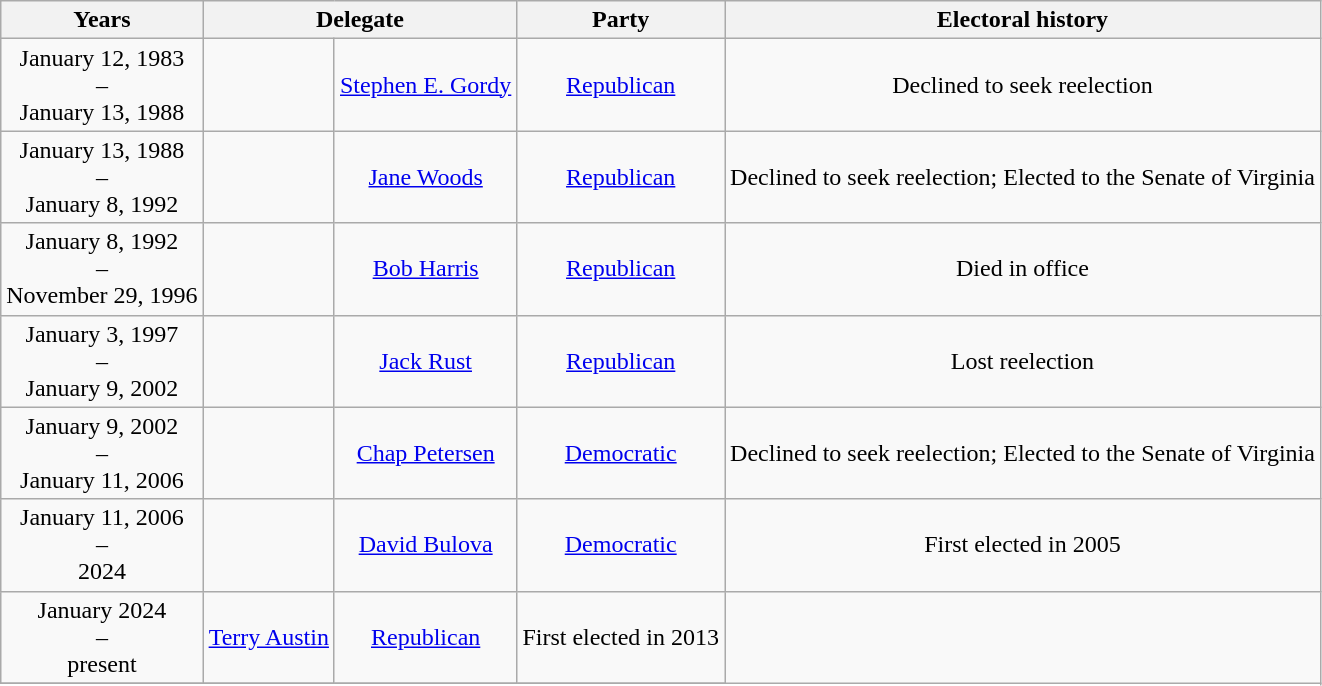<table class=wikitable style="text-align:center">
<tr valign=bottom>
<th>Years</th>
<th colspan=2>Delegate</th>
<th>Party</th>
<th>Electoral history</th>
</tr>
<tr>
<td nowrap><span>January 12, 1983</span><br>–<br><span>January 13, 1988</span></td>
<td></td>
<td><a href='#'>Stephen E. Gordy</a></td>
<td><a href='#'>Republican</a></td>
<td>Declined to seek reelection</td>
</tr>
<tr>
<td nowrap><span>January 13, 1988</span><br>–<br><span>January 8, 1992</span></td>
<td></td>
<td><a href='#'>Jane Woods</a></td>
<td><a href='#'>Republican</a></td>
<td>Declined to seek reelection; Elected to the Senate of Virginia</td>
</tr>
<tr>
<td nowrap><span>January 8, 1992</span><br>–<br><span>November 29, 1996</span></td>
<td></td>
<td><a href='#'>Bob Harris</a></td>
<td><a href='#'>Republican</a></td>
<td>Died in office</td>
</tr>
<tr>
<td nowrap><span>January 3, 1997</span><br>–<br><span>January 9, 2002</span></td>
<td></td>
<td><a href='#'>Jack Rust</a></td>
<td><a href='#'>Republican</a></td>
<td>Lost reelection</td>
</tr>
<tr>
<td nowrap><span>January 9, 2002</span><br>–<br><span>January 11, 2006</span></td>
<td align=left></td>
<td><a href='#'>Chap Petersen</a></td>
<td><a href='#'>Democratic</a></td>
<td>Declined to seek reelection; Elected to the Senate of Virginia</td>
</tr>
<tr>
<td nowrap><span>January 11, 2006</span><br>–<br><span>2024</span></td>
<td align=left></td>
<td><a href='#'>David Bulova</a></td>
<td><a href='#'>Democratic</a></td>
<td>First elected in 2005</td>
</tr>
<tr>
<td nowrap><span>January 2024</span><br>–<br><span>present</span></td>
<td><a href='#'>Terry Austin</a></td>
<td><a href='#'>Republican</a></td>
<td>First elected in 2013</td>
</tr>
<tr>
</tr>
</table>
